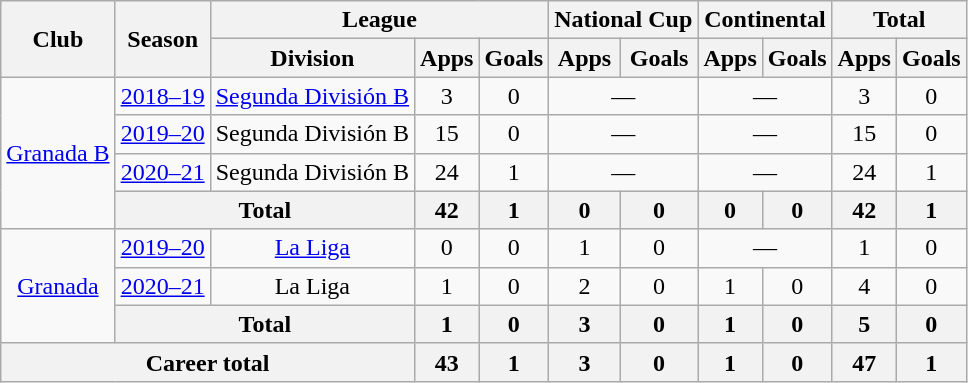<table class="wikitable" style="text-align:center">
<tr>
<th rowspan="2">Club</th>
<th rowspan="2">Season</th>
<th colspan="3">League</th>
<th colspan="2">National Cup</th>
<th colspan="2">Continental</th>
<th colspan="2">Total</th>
</tr>
<tr>
<th>Division</th>
<th>Apps</th>
<th>Goals</th>
<th>Apps</th>
<th>Goals</th>
<th>Apps</th>
<th>Goals</th>
<th>Apps</th>
<th>Goals</th>
</tr>
<tr>
<td rowspan="4"><a href='#'>Granada B</a></td>
<td><a href='#'>2018–19</a></td>
<td><a href='#'>Segunda División B</a></td>
<td>3</td>
<td>0</td>
<td colspan="2">—</td>
<td colspan="2">—</td>
<td>3</td>
<td>0</td>
</tr>
<tr>
<td><a href='#'>2019–20</a></td>
<td>Segunda División B</td>
<td>15</td>
<td>0</td>
<td colspan="2">—</td>
<td colspan="2">—</td>
<td>15</td>
<td>0</td>
</tr>
<tr>
<td><a href='#'>2020–21</a></td>
<td>Segunda División B</td>
<td>24</td>
<td>1</td>
<td colspan="2">—</td>
<td colspan="2">—</td>
<td>24</td>
<td>1</td>
</tr>
<tr>
<th colspan="2">Total</th>
<th>42</th>
<th>1</th>
<th>0</th>
<th>0</th>
<th>0</th>
<th>0</th>
<th>42</th>
<th>1</th>
</tr>
<tr>
<td rowspan="3"><a href='#'>Granada</a></td>
<td><a href='#'>2019–20</a></td>
<td><a href='#'>La Liga</a></td>
<td>0</td>
<td>0</td>
<td>1</td>
<td>0</td>
<td colspan="2">—</td>
<td>1</td>
<td>0</td>
</tr>
<tr>
<td><a href='#'>2020–21</a></td>
<td>La Liga</td>
<td>1</td>
<td>0</td>
<td>2</td>
<td>0</td>
<td>1</td>
<td>0</td>
<td>4</td>
<td>0</td>
</tr>
<tr>
<th colspan="2">Total</th>
<th>1</th>
<th>0</th>
<th>3</th>
<th>0</th>
<th>1</th>
<th>0</th>
<th>5</th>
<th>0</th>
</tr>
<tr>
<th colspan="3">Career total</th>
<th>43</th>
<th>1</th>
<th>3</th>
<th>0</th>
<th>1</th>
<th>0</th>
<th>47</th>
<th>1</th>
</tr>
</table>
